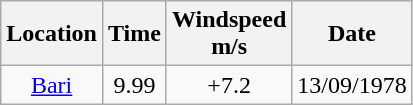<table class="wikitable" style= "text-align: center">
<tr>
<th>Location</th>
<th>Time</th>
<th>Windspeed<br>m/s</th>
<th>Date</th>
</tr>
<tr>
<td><a href='#'>Bari</a></td>
<td>9.99</td>
<td>+7.2</td>
<td>13/09/1978</td>
</tr>
</table>
